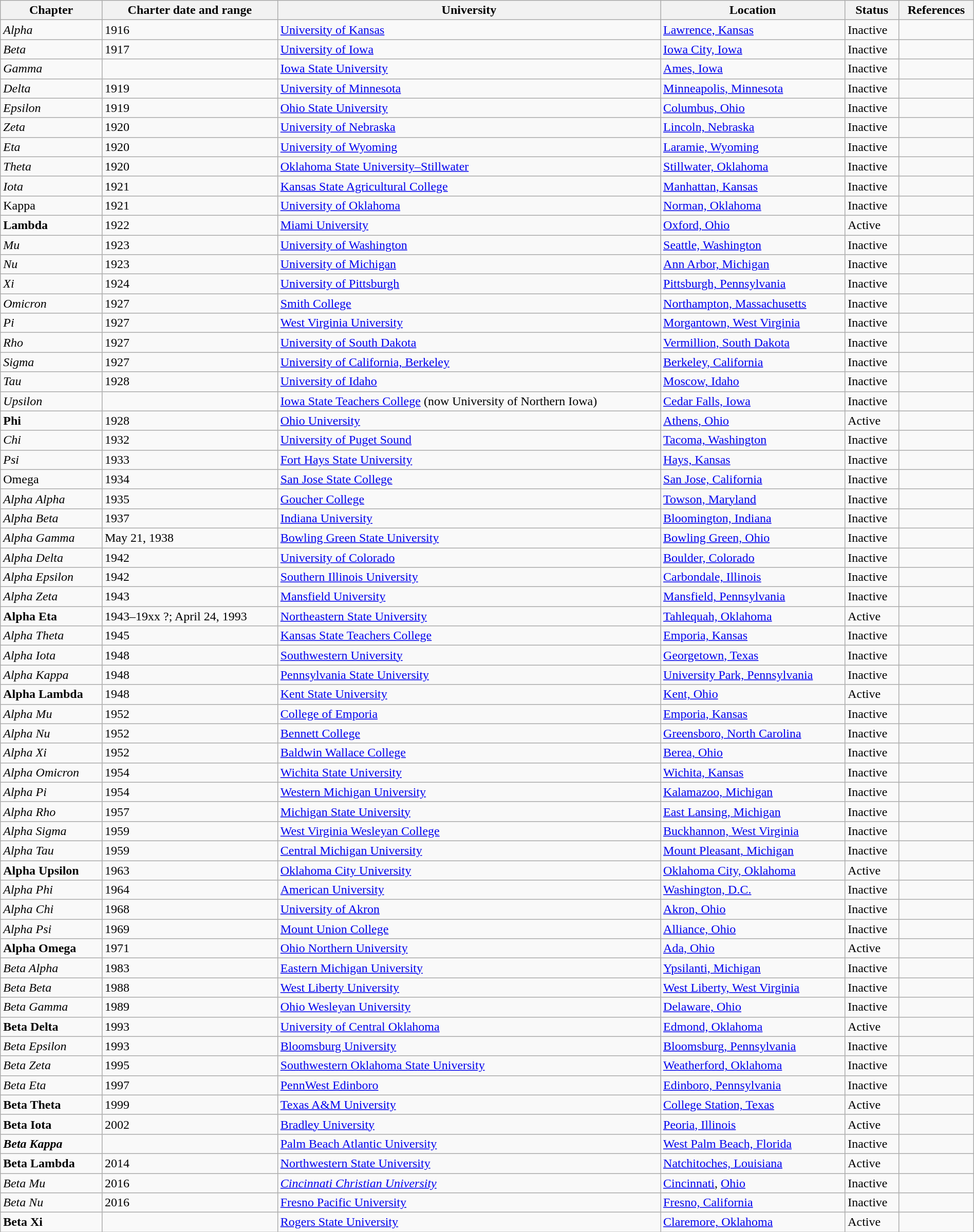<table class="sortable wikitable" style="width:100%;">
<tr>
<th>Chapter</th>
<th>Charter date and range</th>
<th>University</th>
<th>Location</th>
<th>Status</th>
<th>References</th>
</tr>
<tr>
<td><em>Alpha</em></td>
<td>1916</td>
<td><a href='#'>University of Kansas</a></td>
<td><a href='#'>Lawrence, Kansas</a></td>
<td>Inactive</td>
<td></td>
</tr>
<tr>
<td><em>Beta</em></td>
<td>1917</td>
<td><a href='#'>University of Iowa</a></td>
<td><a href='#'>Iowa City, Iowa</a></td>
<td>Inactive</td>
<td></td>
</tr>
<tr>
<td><em>Gamma</em></td>
<td></td>
<td><a href='#'>Iowa State University</a></td>
<td><a href='#'>Ames, Iowa</a></td>
<td>Inactive</td>
<td></td>
</tr>
<tr>
<td><em>Delta</em></td>
<td>1919</td>
<td><a href='#'>University of Minnesota</a></td>
<td><a href='#'>Minneapolis, Minnesota</a></td>
<td>Inactive</td>
<td></td>
</tr>
<tr>
<td><em>Epsilon</em></td>
<td>1919</td>
<td><a href='#'>Ohio State University</a></td>
<td><a href='#'>Columbus, Ohio</a></td>
<td>Inactive</td>
<td></td>
</tr>
<tr>
<td><em>Zeta</em></td>
<td>1920</td>
<td><a href='#'>University of Nebraska</a></td>
<td><a href='#'>Lincoln, Nebraska</a></td>
<td>Inactive</td>
<td></td>
</tr>
<tr>
<td><em>Eta</em></td>
<td>1920</td>
<td><a href='#'>University of Wyoming</a></td>
<td><a href='#'>Laramie, Wyoming</a></td>
<td>Inactive</td>
<td></td>
</tr>
<tr>
<td><em>Theta</em></td>
<td>1920</td>
<td><a href='#'>Oklahoma State University–Stillwater</a></td>
<td><a href='#'>Stillwater, Oklahoma</a></td>
<td>Inactive</td>
<td></td>
</tr>
<tr>
<td><em>Iota</em></td>
<td>1921</td>
<td><a href='#'>Kansas State Agricultural College</a></td>
<td><a href='#'>Manhattan, Kansas</a></td>
<td>Inactive</td>
<td></td>
</tr>
<tr>
<td>Kappa</td>
<td>1921</td>
<td><a href='#'>University of Oklahoma</a></td>
<td><a href='#'>Norman, Oklahoma</a></td>
<td>Inactive</td>
<td></td>
</tr>
<tr>
<td><strong>Lambda</strong></td>
<td>1922</td>
<td><a href='#'>Miami University</a></td>
<td><a href='#'>Oxford, Ohio</a></td>
<td>Active</td>
<td></td>
</tr>
<tr>
<td><em>Mu</em></td>
<td>1923</td>
<td><a href='#'>University of Washington</a></td>
<td><a href='#'>Seattle, Washington</a></td>
<td>Inactive</td>
<td></td>
</tr>
<tr>
<td><em>Nu</em></td>
<td>1923</td>
<td><a href='#'>University of Michigan</a></td>
<td><a href='#'>Ann Arbor, Michigan</a></td>
<td>Inactive</td>
<td></td>
</tr>
<tr>
<td><em>Xi</em></td>
<td>1924</td>
<td><a href='#'>University of Pittsburgh</a></td>
<td><a href='#'>Pittsburgh, Pennsylvania</a></td>
<td>Inactive</td>
<td></td>
</tr>
<tr>
<td><em>Omicron</em></td>
<td>1927</td>
<td><a href='#'>Smith College</a></td>
<td><a href='#'>Northampton, Massachusetts</a></td>
<td>Inactive</td>
<td></td>
</tr>
<tr>
<td><em>Pi</em></td>
<td>1927</td>
<td><a href='#'>West Virginia University</a></td>
<td><a href='#'>Morgantown, West Virginia</a></td>
<td>Inactive</td>
<td></td>
</tr>
<tr>
<td><em>Rho</em></td>
<td>1927</td>
<td><a href='#'>University of South Dakota</a></td>
<td><a href='#'>Vermillion, South Dakota</a></td>
<td>Inactive</td>
<td></td>
</tr>
<tr>
<td><em>Sigma</em></td>
<td>1927</td>
<td><a href='#'>University of California, Berkeley</a></td>
<td><a href='#'>Berkeley, California</a></td>
<td>Inactive</td>
<td></td>
</tr>
<tr>
<td><em>Tau</em></td>
<td>1928</td>
<td><a href='#'>University of Idaho</a></td>
<td><a href='#'>Moscow, Idaho</a></td>
<td>Inactive</td>
<td></td>
</tr>
<tr>
<td><em>Upsilon</em></td>
<td></td>
<td><a href='#'>Iowa State Teachers College</a> (now University of Northern Iowa)</td>
<td><a href='#'>Cedar Falls, Iowa</a></td>
<td>Inactive</td>
<td></td>
</tr>
<tr>
<td><strong>Phi</strong></td>
<td>1928</td>
<td><a href='#'>Ohio University</a></td>
<td><a href='#'>Athens, Ohio</a></td>
<td>Active</td>
<td></td>
</tr>
<tr>
<td><em>Chi</em></td>
<td>1932</td>
<td><a href='#'>University of Puget Sound</a></td>
<td><a href='#'>Tacoma, Washington</a></td>
<td>Inactive</td>
<td></td>
</tr>
<tr>
<td><em>Psi</em></td>
<td>1933</td>
<td><a href='#'>Fort Hays State University</a></td>
<td><a href='#'>Hays, Kansas</a></td>
<td>Inactive</td>
<td></td>
</tr>
<tr>
<td>Omega</td>
<td>1934</td>
<td><a href='#'>San Jose State College</a></td>
<td><a href='#'>San Jose, California</a></td>
<td>Inactive</td>
<td></td>
</tr>
<tr>
<td><em>Alpha Alpha</em></td>
<td>1935</td>
<td><a href='#'>Goucher College</a></td>
<td><a href='#'>Towson, Maryland</a></td>
<td>Inactive</td>
<td></td>
</tr>
<tr>
<td><em>Alpha Beta</em></td>
<td>1937</td>
<td><a href='#'>Indiana University</a></td>
<td><a href='#'>Bloomington, Indiana</a></td>
<td>Inactive</td>
<td></td>
</tr>
<tr>
<td><em>Alpha Gamma</em></td>
<td>May 21, 1938</td>
<td><a href='#'>Bowling Green State University</a></td>
<td><a href='#'>Bowling Green, Ohio</a></td>
<td>Inactive</td>
<td></td>
</tr>
<tr>
<td><em>Alpha Delta</em></td>
<td>1942</td>
<td><a href='#'>University of Colorado</a></td>
<td><a href='#'>Boulder, Colorado</a></td>
<td>Inactive</td>
<td></td>
</tr>
<tr>
<td><em>Alpha Epsilon</em></td>
<td>1942</td>
<td><a href='#'>Southern Illinois University</a></td>
<td><a href='#'>Carbondale, Illinois</a></td>
<td>Inactive</td>
<td></td>
</tr>
<tr>
<td><em>Alpha Zeta</em></td>
<td>1943</td>
<td><a href='#'>Mansfield University</a></td>
<td><a href='#'>Mansfield, Pennsylvania</a></td>
<td>Inactive</td>
<td></td>
</tr>
<tr>
<td><strong>Alpha Eta</strong></td>
<td>1943–19xx ?; April 24, 1993</td>
<td><a href='#'>Northeastern State University</a></td>
<td><a href='#'>Tahlequah, Oklahoma</a></td>
<td>Active</td>
<td></td>
</tr>
<tr>
<td><em>Alpha Theta</em></td>
<td>1945</td>
<td><a href='#'>Kansas State Teachers College</a></td>
<td><a href='#'>Emporia, Kansas</a></td>
<td>Inactive</td>
<td></td>
</tr>
<tr>
<td><em>Alpha Iota</em></td>
<td>1948</td>
<td><a href='#'>Southwestern University</a></td>
<td><a href='#'>Georgetown, Texas</a></td>
<td>Inactive</td>
<td></td>
</tr>
<tr>
<td><em>Alpha Kappa</em></td>
<td>1948</td>
<td><a href='#'>Pennsylvania State University</a></td>
<td><a href='#'>University Park, Pennsylvania</a></td>
<td>Inactive</td>
<td></td>
</tr>
<tr>
<td><strong>Alpha Lambda</strong></td>
<td>1948</td>
<td><a href='#'>Kent State University</a></td>
<td><a href='#'>Kent, Ohio</a></td>
<td>Active</td>
<td></td>
</tr>
<tr>
<td><em>Alpha Mu</em></td>
<td>1952</td>
<td><a href='#'>College of Emporia</a></td>
<td><a href='#'>Emporia, Kansas</a></td>
<td>Inactive</td>
<td></td>
</tr>
<tr>
<td><em>Alpha Nu</em></td>
<td>1952</td>
<td><a href='#'>Bennett College</a></td>
<td><a href='#'>Greensboro, North Carolina</a></td>
<td>Inactive</td>
<td></td>
</tr>
<tr>
<td><em>Alpha Xi</em></td>
<td>1952</td>
<td><a href='#'>Baldwin Wallace College</a></td>
<td><a href='#'>Berea, Ohio</a></td>
<td>Inactive</td>
<td></td>
</tr>
<tr>
<td><em>Alpha Omicron</em></td>
<td>1954</td>
<td><a href='#'>Wichita State University</a></td>
<td><a href='#'>Wichita, Kansas</a></td>
<td>Inactive</td>
<td></td>
</tr>
<tr>
<td><em>Alpha Pi</em></td>
<td>1954</td>
<td><a href='#'>Western Michigan University</a></td>
<td><a href='#'>Kalamazoo, Michigan</a></td>
<td>Inactive</td>
<td></td>
</tr>
<tr>
<td><em>Alpha Rho</em></td>
<td>1957</td>
<td><a href='#'>Michigan State University</a></td>
<td><a href='#'>East Lansing, Michigan</a></td>
<td>Inactive</td>
<td></td>
</tr>
<tr>
<td><em>Alpha Sigma</em></td>
<td>1959</td>
<td><a href='#'>West Virginia Wesleyan College</a></td>
<td><a href='#'>Buckhannon, West Virginia</a></td>
<td>Inactive</td>
<td></td>
</tr>
<tr>
<td><em>Alpha Tau</em></td>
<td>1959</td>
<td><a href='#'>Central Michigan University</a></td>
<td><a href='#'>Mount Pleasant, Michigan</a></td>
<td>Inactive</td>
<td></td>
</tr>
<tr>
<td><strong>Alpha Upsilon</strong></td>
<td>1963</td>
<td><a href='#'>Oklahoma City University</a></td>
<td><a href='#'>Oklahoma City, Oklahoma</a></td>
<td>Active</td>
<td></td>
</tr>
<tr>
<td><em>Alpha Phi</em></td>
<td>1964</td>
<td><a href='#'>American University</a></td>
<td><a href='#'>Washington, D.C.</a></td>
<td>Inactive</td>
<td></td>
</tr>
<tr>
<td><em>Alpha Chi</em></td>
<td>1968</td>
<td><a href='#'>University of Akron</a></td>
<td><a href='#'>Akron, Ohio</a></td>
<td>Inactive</td>
<td></td>
</tr>
<tr>
<td><em>Alpha Psi</em></td>
<td>1969</td>
<td><a href='#'>Mount Union College</a></td>
<td><a href='#'>Alliance, Ohio</a></td>
<td>Inactive</td>
<td></td>
</tr>
<tr>
<td><strong>Alpha Omega</strong></td>
<td>1971</td>
<td><a href='#'>Ohio Northern University</a></td>
<td><a href='#'>Ada, Ohio</a></td>
<td>Active</td>
<td></td>
</tr>
<tr>
<td><em>Beta Alpha</em></td>
<td>1983</td>
<td><a href='#'>Eastern Michigan University</a></td>
<td><a href='#'>Ypsilanti, Michigan</a></td>
<td>Inactive</td>
<td></td>
</tr>
<tr>
<td><em>Beta Beta</em></td>
<td>1988</td>
<td><a href='#'>West Liberty University</a></td>
<td><a href='#'>West Liberty, West Virginia</a></td>
<td>Inactive</td>
<td></td>
</tr>
<tr>
<td><em>Beta Gamma</em></td>
<td>1989</td>
<td><a href='#'>Ohio Wesleyan University</a></td>
<td><a href='#'>Delaware, Ohio</a></td>
<td>Inactive</td>
<td></td>
</tr>
<tr>
<td><strong>Beta Delta</strong></td>
<td>1993</td>
<td><a href='#'>University of Central Oklahoma</a></td>
<td><a href='#'>Edmond, Oklahoma</a></td>
<td>Active</td>
<td></td>
</tr>
<tr>
<td><em>Beta Epsilon</em></td>
<td>1993</td>
<td><a href='#'>Bloomsburg University</a></td>
<td><a href='#'>Bloomsburg, Pennsylvania</a></td>
<td>Inactive</td>
<td></td>
</tr>
<tr>
<td><em>Beta Zeta</em></td>
<td>1995</td>
<td><a href='#'>Southwestern Oklahoma State University</a></td>
<td><a href='#'>Weatherford, Oklahoma</a></td>
<td>Inactive</td>
<td></td>
</tr>
<tr>
<td><em>Beta Eta</em></td>
<td>1997</td>
<td><a href='#'>PennWest Edinboro</a></td>
<td><a href='#'>Edinboro, Pennsylvania</a></td>
<td>Inactive</td>
<td></td>
</tr>
<tr>
<td><strong>Beta Theta</strong></td>
<td>1999</td>
<td><a href='#'>Texas A&M University</a></td>
<td><a href='#'>College Station, Texas</a></td>
<td>Active</td>
<td></td>
</tr>
<tr>
<td><strong>Beta Iota</strong></td>
<td>2002</td>
<td><a href='#'>Bradley University</a></td>
<td><a href='#'>Peoria, Illinois</a></td>
<td>Active</td>
<td></td>
</tr>
<tr>
<td><strong><em>Beta Kappa</em></strong></td>
<td></td>
<td><a href='#'>Palm Beach Atlantic University</a></td>
<td><a href='#'>West Palm Beach, Florida</a></td>
<td>Inactive</td>
<td></td>
</tr>
<tr>
<td><strong>Beta Lambda</strong></td>
<td>2014</td>
<td><a href='#'>Northwestern State University</a></td>
<td><a href='#'>Natchitoches, Louisiana</a></td>
<td>Active</td>
<td></td>
</tr>
<tr>
<td><em>Beta Mu</em></td>
<td>2016</td>
<td><em><a href='#'>Cincinnati Christian University</a></em></td>
<td><a href='#'>Cincinnati</a>, <a href='#'>Ohio</a></td>
<td>Inactive</td>
<td></td>
</tr>
<tr>
<td><em>Beta Nu</em></td>
<td>2016</td>
<td><a href='#'>Fresno Pacific University</a></td>
<td><a href='#'>Fresno, California</a></td>
<td>Inactive</td>
<td></td>
</tr>
<tr>
<td><strong>Beta Xi</strong></td>
<td></td>
<td><a href='#'>Rogers State University</a></td>
<td><a href='#'>Claremore, Oklahoma</a></td>
<td>Active</td>
<td></td>
</tr>
</table>
